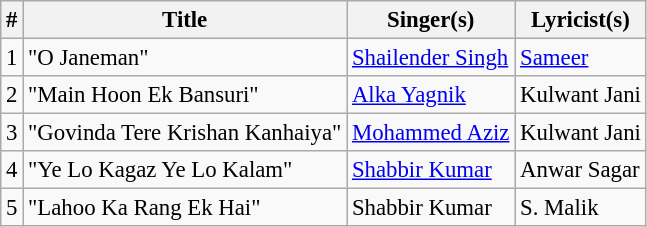<table class="wikitable" style="font-size:95%;">
<tr>
<th>#</th>
<th>Title</th>
<th>Singer(s)</th>
<th>Lyricist(s)</th>
</tr>
<tr>
<td>1</td>
<td>"O Janeman"</td>
<td><a href='#'>Shailender Singh</a></td>
<td><a href='#'>Sameer</a></td>
</tr>
<tr>
<td>2</td>
<td>"Main Hoon Ek Bansuri"</td>
<td><a href='#'>Alka Yagnik</a></td>
<td>Kulwant Jani</td>
</tr>
<tr>
<td>3</td>
<td>"Govinda Tere Krishan Kanhaiya"</td>
<td><a href='#'>Mohammed Aziz</a></td>
<td>Kulwant Jani</td>
</tr>
<tr>
<td>4</td>
<td>"Ye Lo Kagaz Ye Lo Kalam"</td>
<td><a href='#'>Shabbir Kumar</a></td>
<td>Anwar Sagar</td>
</tr>
<tr>
<td>5</td>
<td>"Lahoo Ka Rang Ek Hai"</td>
<td>Shabbir Kumar</td>
<td>S. Malik</td>
</tr>
</table>
